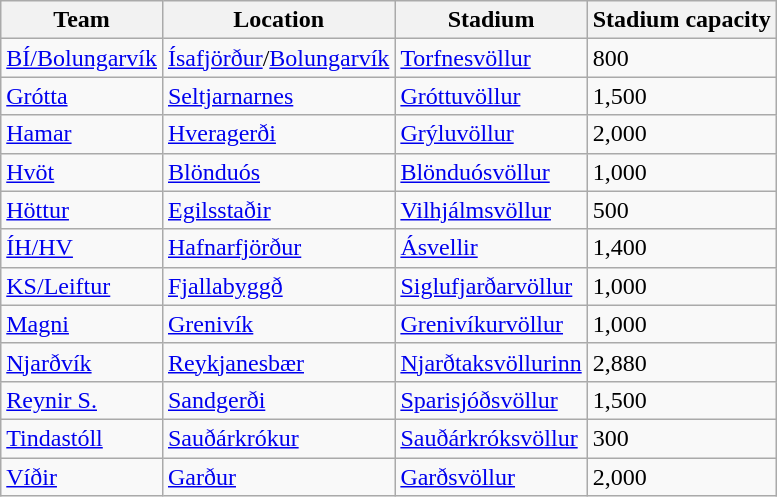<table class="wikitable sortable" style="text-align: left;">
<tr>
<th>Team</th>
<th>Location</th>
<th>Stadium</th>
<th>Stadium capacity</th>
</tr>
<tr>
<td><a href='#'>BÍ/Bolungarvík</a></td>
<td><a href='#'>Ísafjörður</a>/<a href='#'>Bolungarvík</a></td>
<td><a href='#'>Torfnesvöllur</a></td>
<td>800</td>
</tr>
<tr>
<td><a href='#'>Grótta</a></td>
<td><a href='#'>Seltjarnarnes</a></td>
<td><a href='#'>Gróttuvöllur</a></td>
<td>1,500</td>
</tr>
<tr>
<td><a href='#'>Hamar</a></td>
<td><a href='#'>Hveragerði</a></td>
<td><a href='#'>Grýluvöllur</a></td>
<td>2,000</td>
</tr>
<tr>
<td><a href='#'>Hvöt</a></td>
<td><a href='#'>Blönduós</a></td>
<td><a href='#'>Blönduósvöllur</a></td>
<td>1,000</td>
</tr>
<tr>
<td><a href='#'>Höttur</a></td>
<td><a href='#'>Egilsstaðir</a></td>
<td><a href='#'>Vilhjálmsvöllur</a></td>
<td>500</td>
</tr>
<tr>
<td><a href='#'>ÍH/HV</a></td>
<td><a href='#'>Hafnarfjörður</a></td>
<td><a href='#'>Ásvellir</a></td>
<td>1,400</td>
</tr>
<tr>
<td><a href='#'>KS/Leiftur</a></td>
<td><a href='#'>Fjallabyggð</a></td>
<td><a href='#'>Siglufjarðarvöllur</a></td>
<td>1,000</td>
</tr>
<tr>
<td><a href='#'>Magni</a></td>
<td><a href='#'>Grenivík</a></td>
<td><a href='#'>Grenivíkurvöllur</a></td>
<td>1,000</td>
</tr>
<tr>
<td><a href='#'>Njarðvík</a></td>
<td><a href='#'>Reykjanesbær</a></td>
<td><a href='#'>Njarðtaksvöllurinn</a></td>
<td>2,880</td>
</tr>
<tr>
<td><a href='#'>Reynir S.</a></td>
<td><a href='#'>Sandgerði</a></td>
<td><a href='#'>Sparisjóðsvöllur</a></td>
<td>1,500</td>
</tr>
<tr>
<td><a href='#'>Tindastóll</a></td>
<td><a href='#'>Sauðárkrókur</a></td>
<td><a href='#'>Sauðárkróksvöllur</a></td>
<td>300</td>
</tr>
<tr>
<td><a href='#'>Víðir</a></td>
<td><a href='#'>Garður</a></td>
<td><a href='#'>Garðsvöllur</a></td>
<td>2,000</td>
</tr>
</table>
